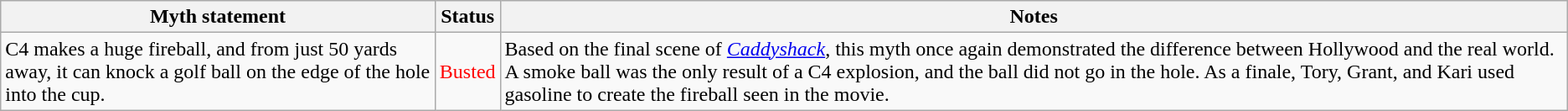<table class="wikitable plainrowheaders">
<tr>
<th>Myth statement</th>
<th>Status</th>
<th>Notes</th>
</tr>
<tr>
<td>C4 makes a huge fireball, and from just 50 yards away, it can knock a golf ball on the edge of the hole into the cup.</td>
<td style="color:red">Busted</td>
<td>Based on the final scene of <em><a href='#'>Caddyshack</a></em>, this myth once again demonstrated the difference between Hollywood and the real world. A smoke ball was the only result of a C4 explosion, and the ball did not go in the hole. As a finale, Tory, Grant, and Kari used gasoline to create the fireball seen in the movie.</td>
</tr>
</table>
